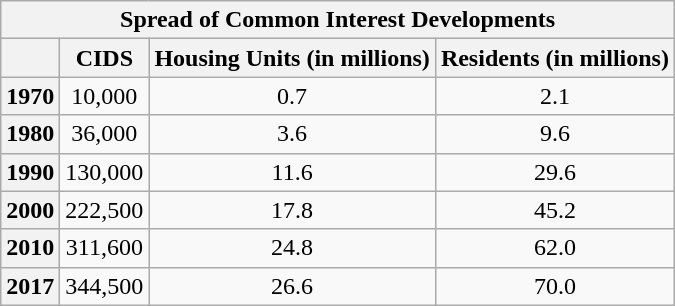<table class="wikitable" style="text-align:center">
<tr>
<th colspan="4">Spread of Common Interest Developments</th>
</tr>
<tr>
<th></th>
<th>CIDS</th>
<th>Housing Units (in millions)</th>
<th>Residents (in millions)</th>
</tr>
<tr>
<th>1970</th>
<td>10,000</td>
<td>0.7</td>
<td>2.1</td>
</tr>
<tr>
<th>1980</th>
<td>36,000</td>
<td>3.6</td>
<td>9.6</td>
</tr>
<tr>
<th>1990</th>
<td>130,000</td>
<td>11.6</td>
<td>29.6</td>
</tr>
<tr>
<th>2000</th>
<td>222,500</td>
<td>17.8</td>
<td>45.2</td>
</tr>
<tr>
<th>2010</th>
<td>311,600</td>
<td>24.8</td>
<td>62.0</td>
</tr>
<tr>
<th>2017</th>
<td>344,500</td>
<td>26.6</td>
<td>70.0</td>
</tr>
</table>
